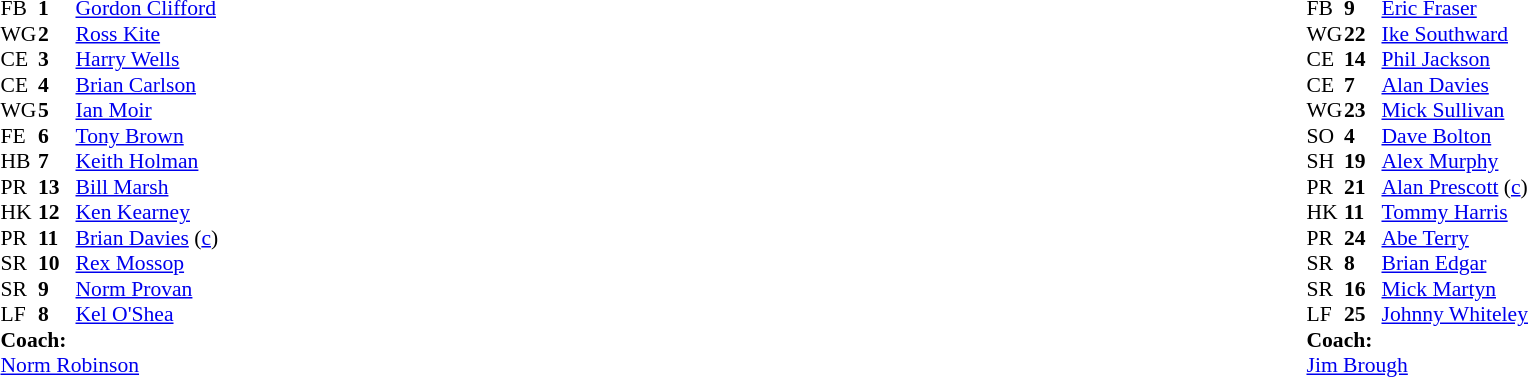<table width="100%">
<tr>
<td valign="top" width="50%"><br><table style="font-size: 90%" cellspacing="0" cellpadding="0">
<tr>
<th width="25"></th>
<th width="25"></th>
</tr>
<tr>
<td>FB</td>
<td><strong>1</strong></td>
<td> <a href='#'>Gordon Clifford</a></td>
</tr>
<tr>
<td>WG</td>
<td><strong>2</strong></td>
<td> <a href='#'>Ross Kite</a></td>
</tr>
<tr>
<td>CE</td>
<td><strong>3</strong></td>
<td> <a href='#'>Harry Wells</a></td>
</tr>
<tr>
<td>CE</td>
<td><strong>4</strong></td>
<td> <a href='#'>Brian Carlson</a></td>
</tr>
<tr>
<td>WG</td>
<td><strong>5</strong></td>
<td> <a href='#'>Ian Moir</a></td>
</tr>
<tr>
<td>FE</td>
<td><strong>6</strong></td>
<td> <a href='#'>Tony Brown</a></td>
</tr>
<tr>
<td>HB</td>
<td><strong>7</strong></td>
<td> <a href='#'>Keith Holman</a></td>
</tr>
<tr>
<td>PR</td>
<td><strong>13</strong></td>
<td> <a href='#'>Bill Marsh</a></td>
</tr>
<tr>
<td>HK</td>
<td><strong>12</strong></td>
<td> <a href='#'>Ken Kearney</a></td>
</tr>
<tr>
<td>PR</td>
<td><strong>11</strong></td>
<td> <a href='#'>Brian Davies</a> (<a href='#'>c</a>)</td>
</tr>
<tr>
<td>SR</td>
<td><strong>10</strong></td>
<td> <a href='#'>Rex Mossop</a></td>
</tr>
<tr>
<td>SR</td>
<td><strong>9</strong></td>
<td> <a href='#'>Norm Provan</a></td>
</tr>
<tr>
<td>LF</td>
<td><strong>8</strong></td>
<td> <a href='#'>Kel O'Shea</a></td>
</tr>
<tr>
<td colspan=3><strong>Coach:</strong></td>
</tr>
<tr>
<td colspan="4"> <a href='#'>Norm Robinson</a></td>
</tr>
</table>
</td>
<td valign="top" width="50%"><br><table style="font-size: 90%" cellspacing="0" cellpadding="0" align="center">
<tr>
<th width="25"></th>
<th width="25"></th>
</tr>
<tr>
<td>FB</td>
<td><strong>9</strong></td>
<td> <a href='#'>Eric Fraser</a></td>
</tr>
<tr>
<td>WG</td>
<td><strong>22</strong></td>
<td> <a href='#'>Ike Southward</a></td>
</tr>
<tr>
<td>CE</td>
<td><strong>14</strong></td>
<td> <a href='#'>Phil Jackson</a></td>
</tr>
<tr>
<td>CE</td>
<td><strong>7</strong></td>
<td> <a href='#'>Alan Davies</a></td>
</tr>
<tr>
<td>WG</td>
<td><strong>23</strong></td>
<td> <a href='#'>Mick Sullivan</a></td>
</tr>
<tr>
<td>SO</td>
<td><strong>4</strong></td>
<td> <a href='#'>Dave Bolton</a></td>
</tr>
<tr>
<td>SH</td>
<td><strong>19</strong></td>
<td> <a href='#'>Alex Murphy</a></td>
</tr>
<tr>
<td>PR</td>
<td><strong>21</strong></td>
<td> <a href='#'>Alan Prescott</a> (<a href='#'>c</a>)</td>
</tr>
<tr>
<td>HK</td>
<td><strong>11</strong></td>
<td> <a href='#'>Tommy Harris</a></td>
</tr>
<tr>
<td>PR</td>
<td><strong>24</strong></td>
<td> <a href='#'>Abe Terry</a></td>
</tr>
<tr>
<td>SR</td>
<td><strong>8</strong></td>
<td> <a href='#'>Brian Edgar</a></td>
</tr>
<tr>
<td>SR</td>
<td><strong>16</strong></td>
<td> <a href='#'>Mick Martyn</a></td>
</tr>
<tr>
<td>LF</td>
<td><strong>25</strong></td>
<td> <a href='#'>Johnny Whiteley</a></td>
</tr>
<tr>
<td colspan=3><strong>Coach:</strong></td>
</tr>
<tr>
<td colspan="4"> <a href='#'>Jim Brough</a></td>
</tr>
</table>
</td>
</tr>
</table>
